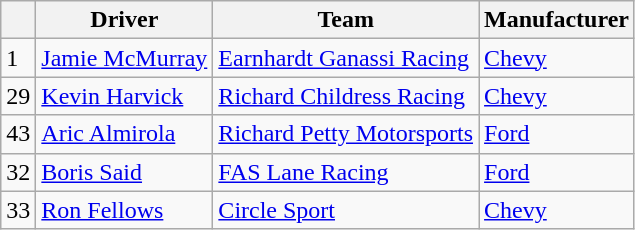<table class="wikitable sortable">
<tr>
<th></th>
<th>Driver</th>
<th>Team</th>
<th>Manufacturer</th>
</tr>
<tr>
<td>1</td>
<td><a href='#'>Jamie McMurray</a></td>
<td><a href='#'>Earnhardt Ganassi Racing</a></td>
<td><a href='#'>Chevy</a></td>
</tr>
<tr>
<td>29</td>
<td><a href='#'>Kevin Harvick</a></td>
<td><a href='#'>Richard Childress Racing</a></td>
<td><a href='#'>Chevy</a></td>
</tr>
<tr>
<td>43</td>
<td><a href='#'>Aric Almirola</a></td>
<td><a href='#'>Richard Petty Motorsports</a></td>
<td><a href='#'>Ford</a></td>
</tr>
<tr>
<td>32</td>
<td><a href='#'>Boris Said</a></td>
<td><a href='#'>FAS Lane Racing</a></td>
<td><a href='#'>Ford</a></td>
</tr>
<tr>
<td>33</td>
<td><a href='#'>Ron Fellows</a></td>
<td><a href='#'>Circle Sport</a></td>
<td><a href='#'>Chevy</a></td>
</tr>
</table>
